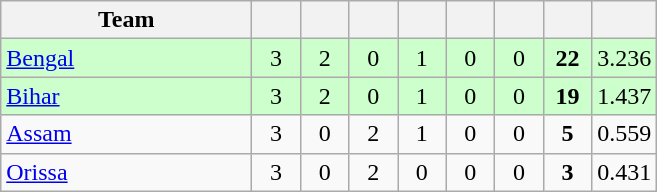<table class="wikitable" style="text-align:center">
<tr>
<th style="width:160px">Team</th>
<th style="width:25px"></th>
<th style="width:25px"></th>
<th style="width:25px"></th>
<th style="width:25px"></th>
<th style="width:25px"></th>
<th style="width:25px"></th>
<th style="width:25px"></th>
<th style="width:25px;"></th>
</tr>
<tr style="background:#cfc;">
<td style="text-align:left"><a href='#'>Bengal</a></td>
<td>3</td>
<td>2</td>
<td>0</td>
<td>1</td>
<td>0</td>
<td>0</td>
<td><strong>22</strong></td>
<td>3.236</td>
</tr>
<tr style="background:#cfc;">
<td style="text-align:left"><a href='#'>Bihar</a></td>
<td>3</td>
<td>2</td>
<td>0</td>
<td>1</td>
<td>0</td>
<td>0</td>
<td><strong>19</strong></td>
<td>1.437</td>
</tr>
<tr>
<td style="text-align:left"><a href='#'>Assam</a></td>
<td>3</td>
<td>0</td>
<td>2</td>
<td>1</td>
<td>0</td>
<td>0</td>
<td><strong>5</strong></td>
<td>0.559</td>
</tr>
<tr>
<td style="text-align:left"><a href='#'>Orissa</a></td>
<td>3</td>
<td>0</td>
<td>2</td>
<td>0</td>
<td>0</td>
<td>0</td>
<td><strong>3</strong></td>
<td>0.431</td>
</tr>
</table>
